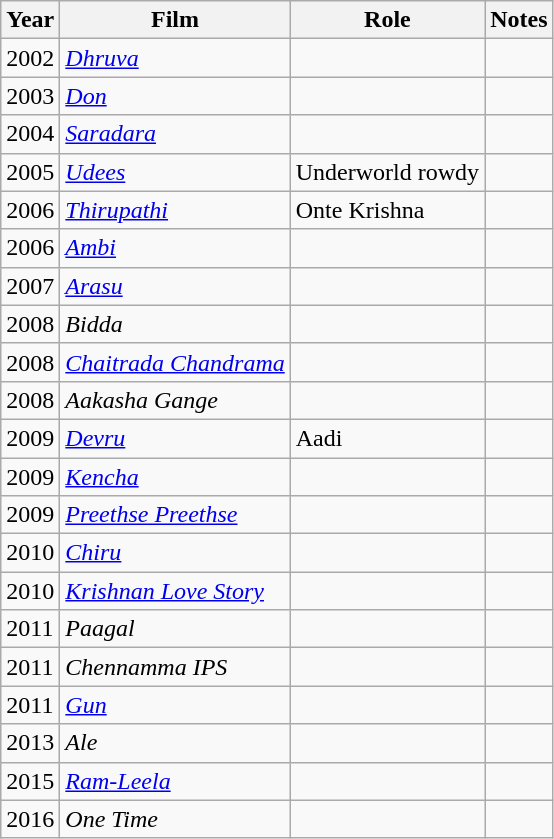<table class="wikitable sortable">
<tr>
<th>Year</th>
<th>Film</th>
<th>Role</th>
<th class="unsortable">Notes</th>
</tr>
<tr>
<td>2002</td>
<td><em><a href='#'>Dhruva</a></em></td>
<td></td>
<td></td>
</tr>
<tr>
<td>2003</td>
<td><em><a href='#'>Don</a></em></td>
<td></td>
<td></td>
</tr>
<tr>
<td>2004</td>
<td><em><a href='#'>Saradara</a></em></td>
<td></td>
<td></td>
</tr>
<tr>
<td>2005</td>
<td><em><a href='#'>Udees</a></em></td>
<td>Underworld rowdy</td>
<td></td>
</tr>
<tr>
<td>2006</td>
<td><em><a href='#'>Thirupathi</a></em></td>
<td>Onte Krishna</td>
<td></td>
</tr>
<tr>
<td>2006</td>
<td><em><a href='#'>Ambi</a></em></td>
<td></td>
<td></td>
</tr>
<tr>
<td>2007</td>
<td><em><a href='#'>Arasu</a></em></td>
<td></td>
<td></td>
</tr>
<tr>
<td>2008</td>
<td><em>Bidda</em></td>
<td></td>
<td></td>
</tr>
<tr>
<td>2008</td>
<td><em><a href='#'>Chaitrada Chandrama</a></em></td>
<td></td>
<td></td>
</tr>
<tr>
<td>2008</td>
<td><em>Aakasha Gange</em></td>
<td></td>
<td></td>
</tr>
<tr>
<td>2009</td>
<td><em><a href='#'>Devru</a></em></td>
<td>Aadi</td>
<td></td>
</tr>
<tr>
<td>2009</td>
<td><em><a href='#'>Kencha</a></em></td>
<td></td>
<td></td>
</tr>
<tr>
<td>2009</td>
<td><em><a href='#'>Preethse Preethse</a></em></td>
<td></td>
<td></td>
</tr>
<tr>
<td>2010</td>
<td><em><a href='#'>Chiru</a></em></td>
<td></td>
<td></td>
</tr>
<tr>
<td>2010</td>
<td><em><a href='#'>Krishnan Love Story</a></em></td>
<td></td>
<td></td>
</tr>
<tr>
<td>2011</td>
<td><em>Paagal</em></td>
<td></td>
<td></td>
</tr>
<tr>
<td>2011</td>
<td><em>Chennamma IPS</em></td>
<td></td>
<td></td>
</tr>
<tr>
<td>2011</td>
<td><em><a href='#'>Gun</a></em></td>
<td></td>
<td></td>
</tr>
<tr>
<td>2013</td>
<td><em>Ale</em></td>
<td></td>
<td></td>
</tr>
<tr>
<td>2015</td>
<td><em><a href='#'>Ram-Leela</a></em></td>
<td></td>
<td></td>
</tr>
<tr>
<td>2016</td>
<td><em>One Time</em></td>
<td></td>
<td></td>
</tr>
</table>
